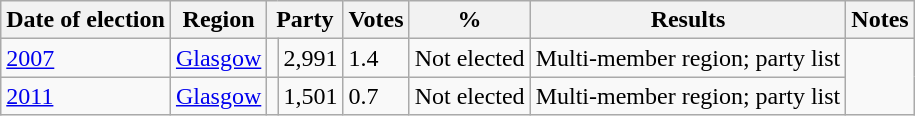<table class="wikitable">
<tr>
<th>Date of election</th>
<th>Region</th>
<th colspan=2>Party</th>
<th>Votes</th>
<th>%</th>
<th>Results</th>
<th>Notes</th>
</tr>
<tr>
<td><a href='#'>2007</a></td>
<td><a href='#'>Glasgow</a></td>
<td></td>
<td>2,991</td>
<td>1.4</td>
<td>Not elected</td>
<td>Multi-member region; party list</td>
</tr>
<tr>
<td><a href='#'>2011</a></td>
<td><a href='#'>Glasgow</a></td>
<td></td>
<td>1,501</td>
<td>0.7</td>
<td>Not elected</td>
<td>Multi-member region; party list</td>
</tr>
</table>
